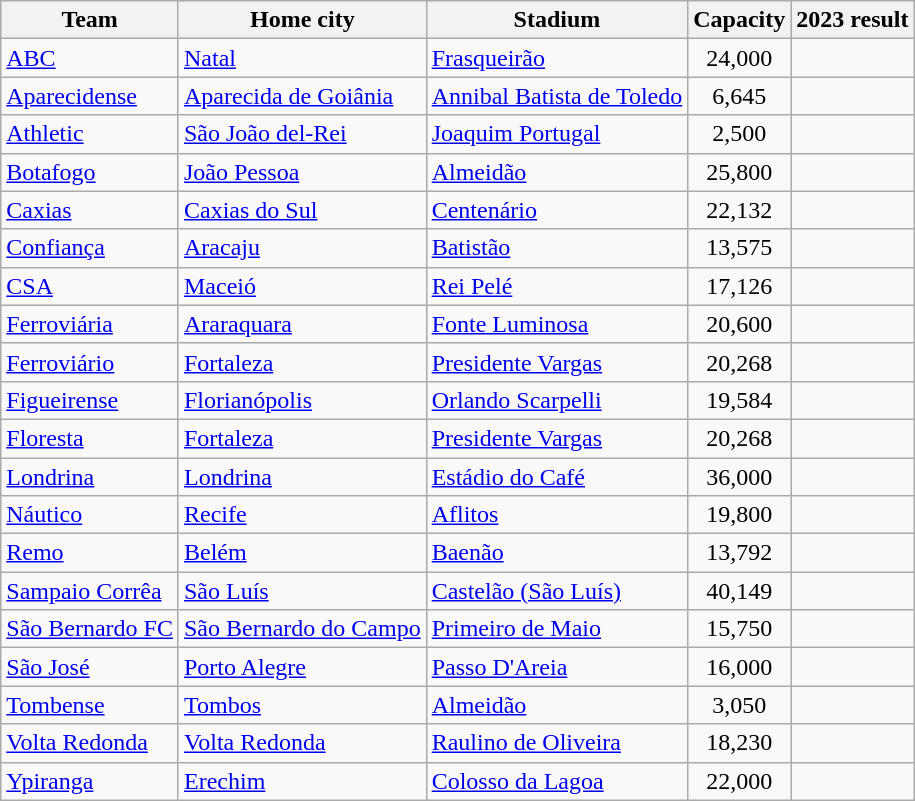<table class="wikitable sortable" |>
<tr>
<th>Team</th>
<th>Home city</th>
<th>Stadium</th>
<th>Capacity</th>
<th>2023 result</th>
</tr>
<tr>
<td><a href='#'>ABC</a></td>
<td><a href='#'>Natal</a></td>
<td><a href='#'>Frasqueirão</a></td>
<td style="text-align:center">24,000</td>
<td></td>
</tr>
<tr>
<td><a href='#'>Aparecidense</a></td>
<td><a href='#'>Aparecida de Goiânia</a></td>
<td><a href='#'>Annibal Batista de Toledo</a></td>
<td style="text-align:center">6,645</td>
<td></td>
</tr>
<tr>
<td><a href='#'>Athletic</a></td>
<td><a href='#'>São João del-Rei</a></td>
<td><a href='#'>Joaquim Portugal</a></td>
<td style="text-align:center">2,500</td>
<td></td>
</tr>
<tr>
<td><a href='#'>Botafogo</a></td>
<td><a href='#'>João Pessoa</a></td>
<td><a href='#'>Almeidão</a></td>
<td style="text-align:center">25,800</td>
<td></td>
</tr>
<tr>
<td><a href='#'>Caxias</a></td>
<td><a href='#'>Caxias do Sul</a></td>
<td><a href='#'>Centenário</a></td>
<td style="text-align:center">22,132</td>
<td></td>
</tr>
<tr>
<td><a href='#'>Confiança</a></td>
<td><a href='#'>Aracaju</a></td>
<td><a href='#'>Batistão</a></td>
<td align=center>13,575</td>
<td></td>
</tr>
<tr>
<td><a href='#'>CSA</a></td>
<td><a href='#'>Maceió</a></td>
<td><a href='#'>Rei Pelé</a></td>
<td style="text-align:center">17,126</td>
<td></td>
</tr>
<tr>
<td><a href='#'>Ferroviária</a></td>
<td><a href='#'>Araraquara</a></td>
<td><a href='#'>Fonte Luminosa</a></td>
<td style="text-align:center">20,600</td>
<td></td>
</tr>
<tr>
<td><a href='#'>Ferroviário</a></td>
<td><a href='#'>Fortaleza</a></td>
<td><a href='#'>Presidente Vargas</a></td>
<td style="text-align:center">20,268</td>
<td></td>
</tr>
<tr>
<td><a href='#'>Figueirense</a></td>
<td><a href='#'>Florianópolis</a></td>
<td><a href='#'>Orlando Scarpelli</a></td>
<td style="text-align:center">19,584</td>
<td></td>
</tr>
<tr>
<td><a href='#'>Floresta</a></td>
<td><a href='#'>Fortaleza</a></td>
<td><a href='#'>Presidente Vargas</a></td>
<td style="text-align:center">20,268</td>
<td></td>
</tr>
<tr>
<td><a href='#'>Londrina</a></td>
<td><a href='#'>Londrina</a></td>
<td><a href='#'>Estádio do Café</a></td>
<td style="text-align:center">36,000</td>
<td></td>
</tr>
<tr>
<td><a href='#'>Náutico</a></td>
<td><a href='#'>Recife</a></td>
<td><a href='#'>Aflitos</a></td>
<td align=center>19,800</td>
<td></td>
</tr>
<tr>
<td><a href='#'>Remo</a></td>
<td><a href='#'>Belém</a></td>
<td><a href='#'>Baenão</a></td>
<td align=center>13,792</td>
<td></td>
</tr>
<tr>
<td><a href='#'>Sampaio Corrêa</a></td>
<td><a href='#'>São Luís</a></td>
<td><a href='#'>Castelão (São Luís)</a></td>
<td style="text-align:center">40,149</td>
<td></td>
</tr>
<tr>
<td><a href='#'>São Bernardo FC</a></td>
<td><a href='#'>São Bernardo do Campo</a></td>
<td><a href='#'>Primeiro de Maio</a></td>
<td style="text-align:center">15,750</td>
<td></td>
</tr>
<tr>
<td><a href='#'>São José</a></td>
<td><a href='#'>Porto Alegre</a></td>
<td><a href='#'>Passo D'Areia</a></td>
<td style="text-align:center">16,000</td>
<td></td>
</tr>
<tr>
<td><a href='#'>Tombense</a></td>
<td><a href='#'>Tombos</a></td>
<td><a href='#'>Almeidão</a></td>
<td style="text-align:center">3,050</td>
<td></td>
</tr>
<tr>
<td><a href='#'>Volta Redonda</a></td>
<td><a href='#'>Volta Redonda</a></td>
<td><a href='#'>Raulino de Oliveira</a></td>
<td style="text-align:center">18,230</td>
<td></td>
</tr>
<tr>
<td><a href='#'>Ypiranga</a></td>
<td><a href='#'>Erechim</a></td>
<td><a href='#'>Colosso da Lagoa</a></td>
<td style="text-align:center">22,000</td>
<td></td>
</tr>
</table>
